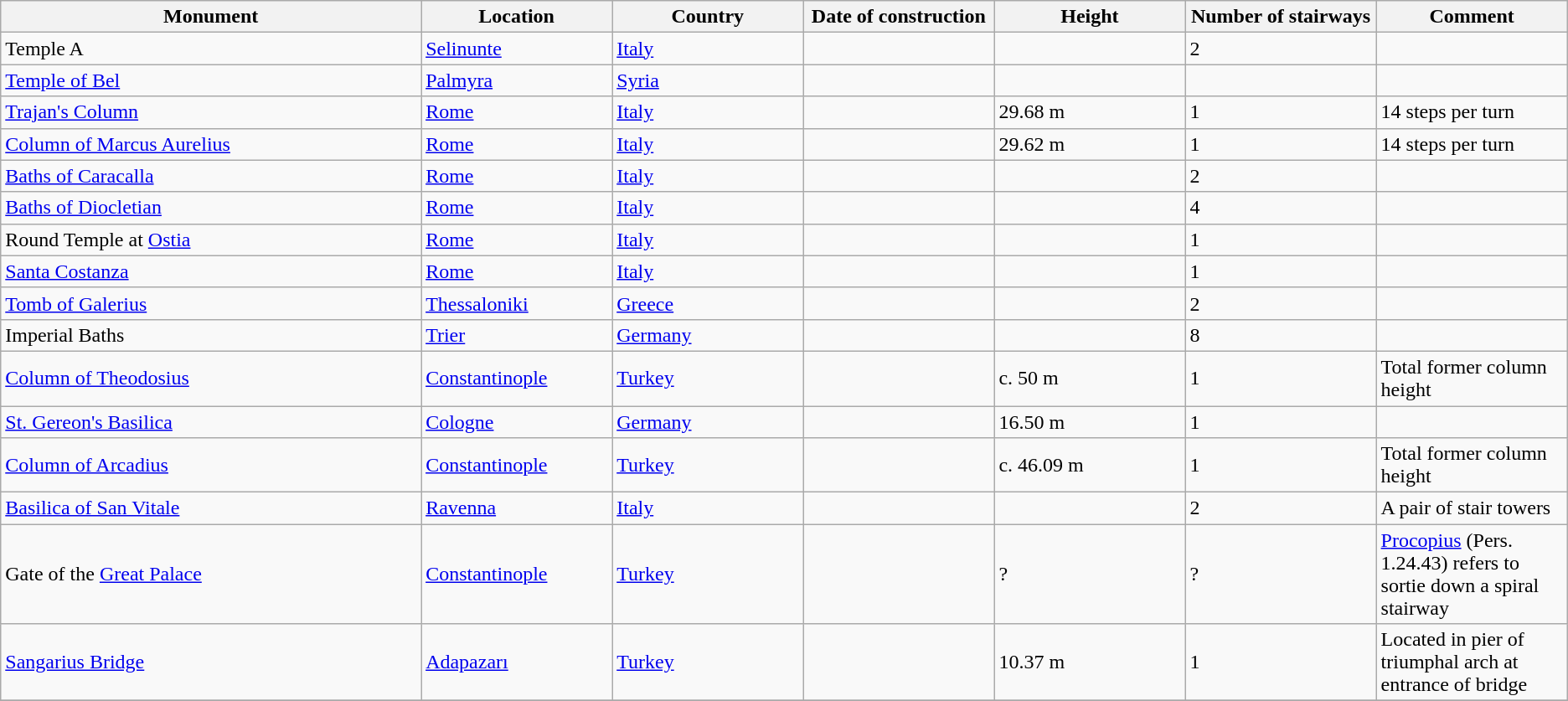<table class="wikitable sortable">
<tr>
<th width="22%">Monument</th>
<th width="10%">Location</th>
<th width="10%">Country</th>
<th width="10%">Date of construction</th>
<th width="10%">Height</th>
<th width="10%">Number of stairways</th>
<th width="10%">Comment</th>
</tr>
<tr>
<td>Temple A</td>
<td><a href='#'>Selinunte</a></td>
<td><a href='#'>Italy</a></td>
<td></td>
<td></td>
<td>2</td>
<td></td>
</tr>
<tr>
<td><a href='#'>Temple of Bel</a></td>
<td><a href='#'>Palmyra</a></td>
<td><a href='#'>Syria</a></td>
<td></td>
<td></td>
<td></td>
<td></td>
</tr>
<tr>
<td><a href='#'>Trajan's Column</a></td>
<td><a href='#'>Rome</a></td>
<td><a href='#'>Italy</a></td>
<td></td>
<td>29.68 m</td>
<td>1</td>
<td>14 steps per turn</td>
</tr>
<tr>
<td><a href='#'>Column of Marcus Aurelius</a></td>
<td><a href='#'>Rome</a></td>
<td><a href='#'>Italy</a></td>
<td></td>
<td>29.62 m</td>
<td>1</td>
<td>14 steps per turn</td>
</tr>
<tr>
<td><a href='#'>Baths of Caracalla</a></td>
<td><a href='#'>Rome</a></td>
<td><a href='#'>Italy</a></td>
<td></td>
<td></td>
<td>2</td>
<td></td>
</tr>
<tr>
<td><a href='#'>Baths of Diocletian</a></td>
<td><a href='#'>Rome</a></td>
<td><a href='#'>Italy</a></td>
<td></td>
<td></td>
<td>4</td>
<td></td>
</tr>
<tr>
<td>Round Temple at <a href='#'>Ostia</a></td>
<td><a href='#'>Rome</a></td>
<td><a href='#'>Italy</a></td>
<td></td>
<td></td>
<td>1</td>
<td></td>
</tr>
<tr>
<td><a href='#'>Santa Costanza</a></td>
<td><a href='#'>Rome</a></td>
<td><a href='#'>Italy</a></td>
<td></td>
<td></td>
<td>1</td>
<td></td>
</tr>
<tr>
<td><a href='#'>Tomb of Galerius</a></td>
<td><a href='#'>Thessaloniki</a></td>
<td><a href='#'>Greece</a></td>
<td></td>
<td></td>
<td>2</td>
<td></td>
</tr>
<tr>
<td>Imperial Baths</td>
<td><a href='#'>Trier</a></td>
<td><a href='#'>Germany</a></td>
<td></td>
<td></td>
<td>8</td>
<td></td>
</tr>
<tr>
<td><a href='#'>Column of Theodosius</a></td>
<td><a href='#'>Constantinople</a></td>
<td><a href='#'>Turkey</a></td>
<td></td>
<td>c. 50 m</td>
<td>1</td>
<td>Total former column height</td>
</tr>
<tr>
<td><a href='#'>St. Gereon's Basilica</a></td>
<td><a href='#'>Cologne</a></td>
<td><a href='#'>Germany</a></td>
<td></td>
<td>16.50 m</td>
<td>1</td>
<td></td>
</tr>
<tr>
<td><a href='#'>Column of Arcadius</a></td>
<td><a href='#'>Constantinople</a></td>
<td><a href='#'>Turkey</a></td>
<td></td>
<td>c. 46.09 m</td>
<td>1</td>
<td>Total former column height</td>
</tr>
<tr>
<td><a href='#'>Basilica of San Vitale</a></td>
<td><a href='#'>Ravenna</a></td>
<td><a href='#'>Italy</a></td>
<td></td>
<td></td>
<td>2</td>
<td>A pair of stair towers</td>
</tr>
<tr>
<td>Gate of the <a href='#'>Great Palace</a></td>
<td><a href='#'>Constantinople</a></td>
<td><a href='#'>Turkey</a></td>
<td></td>
<td>?</td>
<td>?</td>
<td><a href='#'>Procopius</a> (Pers. 1.24.43) refers to sortie down a spiral stairway</td>
</tr>
<tr>
<td><a href='#'>Sangarius Bridge</a></td>
<td><a href='#'>Adapazarı</a></td>
<td><a href='#'>Turkey</a></td>
<td></td>
<td>10.37 m</td>
<td>1</td>
<td>Located in pier of triumphal arch at entrance of bridge</td>
</tr>
<tr>
</tr>
</table>
